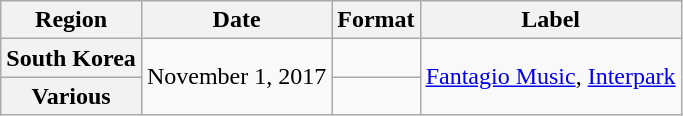<table class="wikitable plainrowheaders">
<tr>
<th scope="col">Region</th>
<th>Date</th>
<th>Format</th>
<th>Label</th>
</tr>
<tr>
<th scope="row">South Korea</th>
<td rowspan="2">November 1, 2017</td>
<td></td>
<td rowspan="2"><a href='#'>Fantagio Music</a>, <a href='#'>Interpark</a></td>
</tr>
<tr>
<th scope="row">Various</th>
<td></td>
</tr>
</table>
